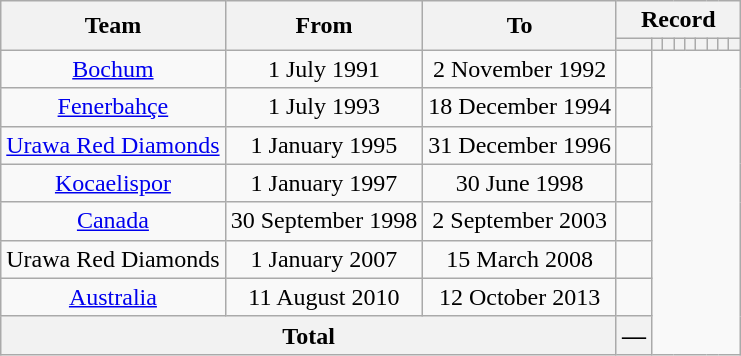<table class="wikitable" style="text-align: center">
<tr>
<th rowspan="2">Team</th>
<th rowspan="2">From</th>
<th rowspan="2">To</th>
<th colspan="9">Record</th>
</tr>
<tr>
<th></th>
<th></th>
<th></th>
<th></th>
<th></th>
<th></th>
<th></th>
<th></th>
<th></th>
</tr>
<tr>
<td><a href='#'>Bochum</a></td>
<td>1 July 1991</td>
<td>2 November 1992<br></td>
<td></td>
</tr>
<tr>
<td><a href='#'>Fenerbahçe</a></td>
<td>1 July 1993</td>
<td>18 December 1994<br></td>
<td></td>
</tr>
<tr>
<td><a href='#'>Urawa Red Diamonds</a></td>
<td>1 January 1995</td>
<td>31 December 1996<br></td>
<td></td>
</tr>
<tr>
<td><a href='#'>Kocaelispor</a></td>
<td>1 January 1997</td>
<td>30 June 1998<br></td>
<td></td>
</tr>
<tr>
<td><a href='#'>Canada</a></td>
<td>30 September 1998</td>
<td>2 September 2003<br></td>
<td></td>
</tr>
<tr>
<td>Urawa Red Diamonds</td>
<td>1 January 2007</td>
<td>15 March 2008<br></td>
<td></td>
</tr>
<tr>
<td><a href='#'>Australia</a></td>
<td>11 August 2010</td>
<td>12 October 2013<br></td>
<td></td>
</tr>
<tr>
<th colspan="3">Total<br></th>
<th>—</th>
</tr>
</table>
